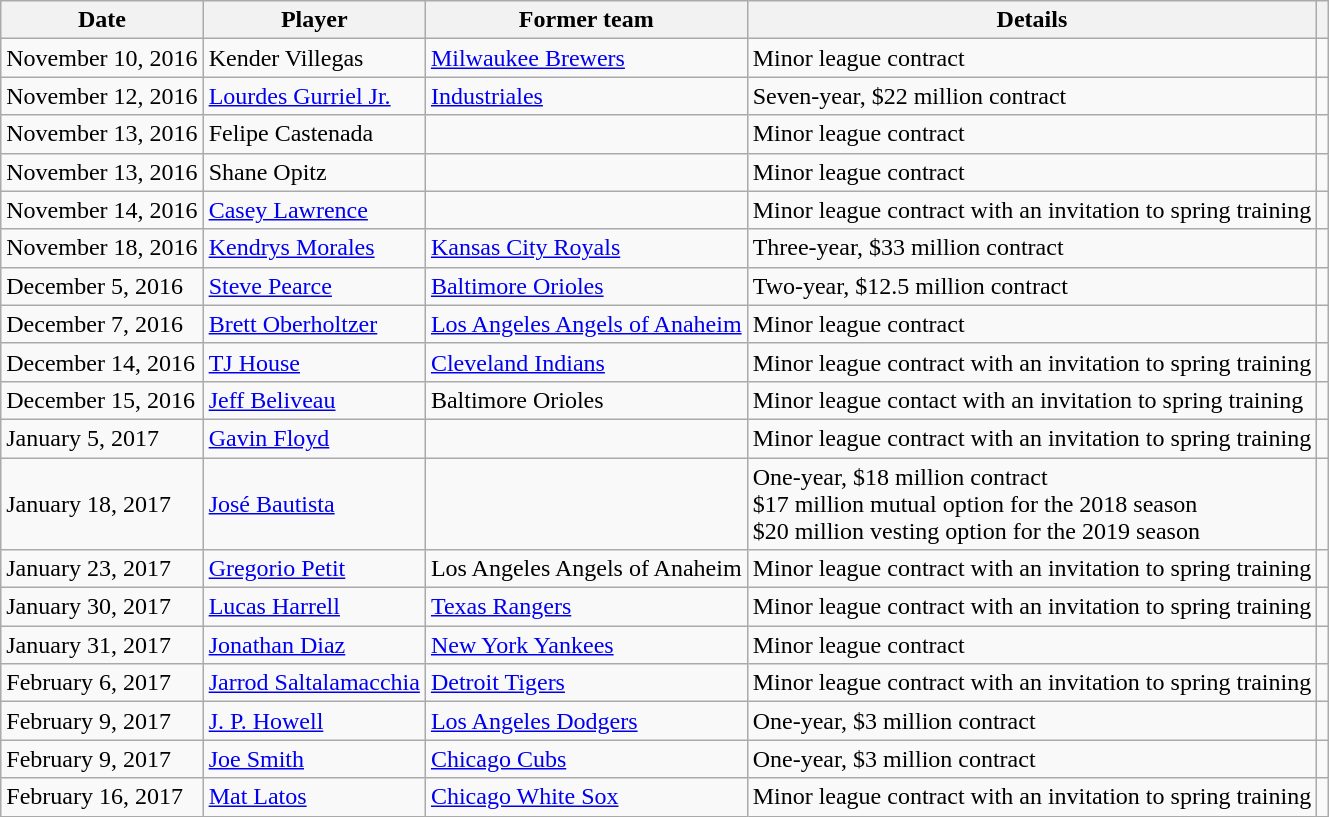<table class="wikitable">
<tr>
<th>Date</th>
<th>Player</th>
<th>Former team</th>
<th>Details</th>
<th></th>
</tr>
<tr>
<td>November 10, 2016</td>
<td>Kender Villegas</td>
<td><a href='#'>Milwaukee Brewers</a></td>
<td>Minor league contract</td>
<td></td>
</tr>
<tr>
<td>November 12, 2016</td>
<td><a href='#'>Lourdes Gurriel Jr.</a></td>
<td><a href='#'>Industriales</a></td>
<td>Seven-year, $22 million contract</td>
<td></td>
</tr>
<tr>
<td>November 13, 2016</td>
<td>Felipe Castenada</td>
<td></td>
<td>Minor league contract</td>
<td></td>
</tr>
<tr>
<td>November 13, 2016</td>
<td>Shane Opitz</td>
<td></td>
<td>Minor league contract</td>
<td></td>
</tr>
<tr>
<td>November 14, 2016</td>
<td><a href='#'>Casey Lawrence</a></td>
<td></td>
<td>Minor league contract with an invitation to spring training</td>
<td></td>
</tr>
<tr>
<td>November 18, 2016</td>
<td><a href='#'>Kendrys Morales</a></td>
<td><a href='#'>Kansas City Royals</a></td>
<td>Three-year, $33 million contract</td>
<td></td>
</tr>
<tr>
<td>December 5, 2016</td>
<td><a href='#'>Steve Pearce</a></td>
<td><a href='#'>Baltimore Orioles</a></td>
<td>Two-year, $12.5 million contract</td>
<td></td>
</tr>
<tr>
<td>December 7, 2016</td>
<td><a href='#'>Brett Oberholtzer</a></td>
<td><a href='#'>Los Angeles Angels of Anaheim</a></td>
<td>Minor league contract</td>
<td></td>
</tr>
<tr>
<td>December 14, 2016</td>
<td><a href='#'>TJ House</a></td>
<td><a href='#'>Cleveland Indians</a></td>
<td>Minor league contract with an invitation to spring training</td>
<td></td>
</tr>
<tr>
<td>December 15, 2016</td>
<td><a href='#'>Jeff Beliveau</a></td>
<td>Baltimore Orioles</td>
<td>Minor league contact with an invitation to spring training</td>
<td></td>
</tr>
<tr>
<td>January 5, 2017</td>
<td><a href='#'>Gavin Floyd</a></td>
<td></td>
<td>Minor league contract with an invitation to spring training</td>
<td></td>
</tr>
<tr>
<td>January 18, 2017</td>
<td><a href='#'>José Bautista</a></td>
<td></td>
<td>One-year, $18 million contract<br>$17 million mutual option for the 2018 season<br>$20 million vesting option for the 2019 season</td>
<td></td>
</tr>
<tr>
<td>January 23, 2017</td>
<td><a href='#'>Gregorio Petit</a></td>
<td>Los Angeles Angels of Anaheim</td>
<td>Minor league contract with an invitation to spring training</td>
<td></td>
</tr>
<tr>
<td>January 30, 2017</td>
<td><a href='#'>Lucas Harrell</a></td>
<td><a href='#'>Texas Rangers</a></td>
<td>Minor league contract with an invitation to spring training</td>
<td></td>
</tr>
<tr>
<td>January 31, 2017</td>
<td><a href='#'>Jonathan Diaz</a></td>
<td><a href='#'>New York Yankees</a></td>
<td>Minor league contract</td>
<td></td>
</tr>
<tr>
<td>February 6, 2017</td>
<td><a href='#'>Jarrod Saltalamacchia</a></td>
<td><a href='#'>Detroit Tigers</a></td>
<td>Minor league contract with an invitation to spring training</td>
<td></td>
</tr>
<tr>
<td>February 9, 2017</td>
<td><a href='#'>J. P. Howell</a></td>
<td><a href='#'>Los Angeles Dodgers</a></td>
<td>One-year, $3 million contract</td>
<td></td>
</tr>
<tr>
<td>February 9, 2017</td>
<td><a href='#'>Joe Smith</a></td>
<td><a href='#'>Chicago Cubs</a></td>
<td>One-year, $3 million contract</td>
<td></td>
</tr>
<tr>
<td>February 16, 2017</td>
<td><a href='#'>Mat Latos</a></td>
<td><a href='#'>Chicago White Sox</a></td>
<td>Minor league contract with an invitation to spring training</td>
<td></td>
</tr>
</table>
